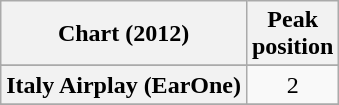<table class="wikitable plainrowheaders sortable" style="text-align:center;">
<tr>
<th>Chart (2012)</th>
<th>Peak<br>position</th>
</tr>
<tr>
</tr>
<tr>
<th scope="row">Italy Airplay (EarOne)</th>
<td>2</td>
</tr>
<tr>
</tr>
</table>
